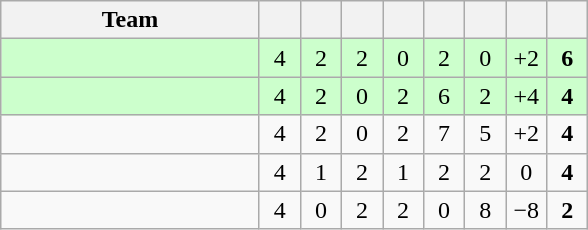<table class="wikitable" style="text-align:center">
<tr>
<th width=165>Team</th>
<th width=20></th>
<th width=20></th>
<th width=20></th>
<th width=20></th>
<th width=20></th>
<th width=20></th>
<th width=20></th>
<th width=20></th>
</tr>
<tr bgcolor=ccffcc>
<td align=left></td>
<td>4</td>
<td>2</td>
<td>2</td>
<td>0</td>
<td>2</td>
<td>0</td>
<td>+2</td>
<td><strong>6</strong></td>
</tr>
<tr bgcolor=ccffcc>
<td align=left></td>
<td>4</td>
<td>2</td>
<td>0</td>
<td>2</td>
<td>6</td>
<td>2</td>
<td>+4</td>
<td><strong>4</strong></td>
</tr>
<tr>
<td align=left></td>
<td>4</td>
<td>2</td>
<td>0</td>
<td>2</td>
<td>7</td>
<td>5</td>
<td>+2</td>
<td><strong>4</strong></td>
</tr>
<tr>
<td align=left></td>
<td>4</td>
<td>1</td>
<td>2</td>
<td>1</td>
<td>2</td>
<td>2</td>
<td>0</td>
<td><strong>4</strong></td>
</tr>
<tr>
<td align=left></td>
<td>4</td>
<td>0</td>
<td>2</td>
<td>2</td>
<td>0</td>
<td>8</td>
<td>−8</td>
<td><strong>2</strong></td>
</tr>
</table>
